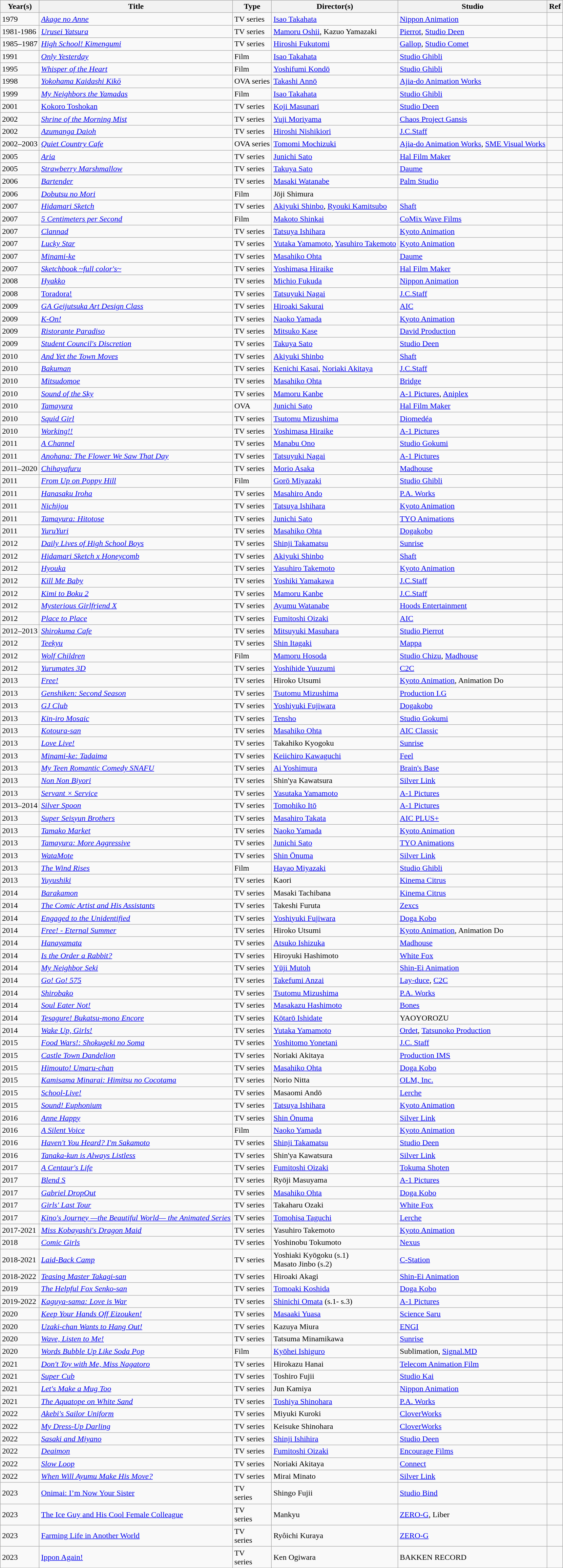<table class="wikitable sortable" border="1">
<tr>
<th>Year(s)</th>
<th>Title</th>
<th>Type</th>
<th>Director(s)</th>
<th>Studio</th>
<th>Ref</th>
</tr>
<tr>
<td>1979</td>
<td><em><a href='#'>Akage no Anne</a></em></td>
<td>TV series</td>
<td><a href='#'>Isao Takahata</a></td>
<td><a href='#'>Nippon Animation</a></td>
<td></td>
</tr>
<tr>
<td>1981-1986</td>
<td><em><a href='#'>Urusei Yatsura</a></em></td>
<td>TV series</td>
<td><a href='#'>Mamoru Oshii</a>, Kazuo Yamazaki</td>
<td><a href='#'>Pierrot</a>, <a href='#'>Studio Deen</a></td>
</tr>
<tr>
<td>1985–1987</td>
<td><em><a href='#'>High School! Kimengumi</a></em></td>
<td>TV series</td>
<td><a href='#'>Hiroshi Fukutomi</a></td>
<td><a href='#'>Gallop</a>, <a href='#'>Studio Comet</a></td>
<td></td>
</tr>
<tr>
<td>1991</td>
<td><em><a href='#'>Only Yesterday</a></em></td>
<td>Film</td>
<td><a href='#'>Isao Takahata</a></td>
<td><a href='#'>Studio Ghibli</a></td>
<td></td>
</tr>
<tr>
<td>1995</td>
<td><em><a href='#'>Whisper of the Heart</a></em></td>
<td>Film</td>
<td><a href='#'>Yoshifumi Kondō</a></td>
<td><a href='#'>Studio Ghibli</a></td>
<td></td>
</tr>
<tr>
<td>1998</td>
<td><em><a href='#'>Yokohama Kaidashi Kikō</a></em></td>
<td>OVA series</td>
<td><a href='#'>Takashi Annō</a></td>
<td><a href='#'>Ajia-do Animation Works</a></td>
<td></td>
</tr>
<tr>
<td>1999</td>
<td><em><a href='#'>My Neighbors the Yamadas</a></em></td>
<td>Film</td>
<td><a href='#'>Isao Takahata</a></td>
<td><a href='#'>Studio Ghibli</a></td>
<td></td>
</tr>
<tr>
<td>2001</td>
<td><a href='#'>Kokoro Toshokan</a></td>
<td>TV series</td>
<td><a href='#'>Koji Masunari</a></td>
<td><a href='#'>Studio Deen</a></td>
<td></td>
</tr>
<tr>
<td>2002</td>
<td><em><a href='#'>Shrine of the Morning Mist</a></em></td>
<td>TV series</td>
<td><a href='#'>Yuji Moriyama</a></td>
<td><a href='#'>Chaos Project Gansis</a></td>
<td></td>
</tr>
<tr>
<td>2002</td>
<td><em><a href='#'>Azumanga Daioh</a></em></td>
<td>TV series</td>
<td><a href='#'>Hiroshi Nishikiori</a></td>
<td><a href='#'>J.C.Staff</a></td>
<td></td>
</tr>
<tr>
<td>2002–2003</td>
<td><em><a href='#'>Quiet Country Cafe</a></em></td>
<td>OVA series</td>
<td><a href='#'>Tomomi Mochizuki</a></td>
<td><a href='#'>Ajia-do Animation Works</a>, <a href='#'>SME Visual Works</a></td>
<td></td>
</tr>
<tr>
<td>2005</td>
<td><em><a href='#'>Aria</a></em></td>
<td>TV series</td>
<td><a href='#'>Junichi Sato</a></td>
<td><a href='#'>Hal Film Maker</a></td>
<td></td>
</tr>
<tr>
<td>2005</td>
<td><em><a href='#'>Strawberry Marshmallow</a></em></td>
<td>TV series</td>
<td><a href='#'>Takuya Sato</a></td>
<td><a href='#'>Daume</a></td>
<td></td>
</tr>
<tr>
<td>2006</td>
<td><em><a href='#'>Bartender</a></em></td>
<td>TV series</td>
<td><a href='#'>Masaki Watanabe</a></td>
<td><a href='#'>Palm Studio</a></td>
<td></td>
</tr>
<tr>
<td>2006</td>
<td><em><a href='#'>Dobutsu no Mori</a></em></td>
<td>Film</td>
<td>Jōji Shimura</td>
<td></td>
<td></td>
</tr>
<tr>
<td>2007</td>
<td><em><a href='#'>Hidamari Sketch</a></em></td>
<td>TV series</td>
<td><a href='#'>Akiyuki Shinbo</a>, <a href='#'>Ryouki Kamitsubo</a></td>
<td><a href='#'>Shaft</a></td>
<td></td>
</tr>
<tr>
<td>2007</td>
<td><em><a href='#'>5 Centimeters per Second</a></em></td>
<td>Film</td>
<td><a href='#'>Makoto Shinkai</a></td>
<td><a href='#'>CoMix Wave Films</a></td>
<td></td>
</tr>
<tr>
<td>2007</td>
<td><em><a href='#'>Clannad</a></em></td>
<td>TV series</td>
<td><a href='#'>Tatsuya Ishihara</a></td>
<td><a href='#'>Kyoto Animation</a></td>
<td></td>
</tr>
<tr>
<td>2007</td>
<td><em><a href='#'>Lucky Star</a></em></td>
<td>TV series</td>
<td><a href='#'>Yutaka Yamamoto</a>, <a href='#'>Yasuhiro Takemoto</a></td>
<td><a href='#'>Kyoto Animation</a></td>
<td></td>
</tr>
<tr>
<td>2007</td>
<td><em><a href='#'>Minami-ke</a></em></td>
<td>TV series</td>
<td><a href='#'>Masahiko Ohta</a></td>
<td><a href='#'>Daume</a></td>
<td></td>
</tr>
<tr>
<td>2007</td>
<td><em><a href='#'>Sketchbook ~full color's~</a></em></td>
<td>TV series</td>
<td><a href='#'>Yoshimasa Hiraike</a></td>
<td><a href='#'>Hal Film Maker</a></td>
<td></td>
</tr>
<tr>
<td>2008</td>
<td><em><a href='#'>Hyakko</a></em></td>
<td>TV series</td>
<td><a href='#'>Michio Fukuda</a></td>
<td><a href='#'>Nippon Animation</a></td>
<td></td>
</tr>
<tr>
<td>2008</td>
<td><a href='#'>Toradora!</a></td>
<td>TV series</td>
<td><a href='#'>Tatsuyuki Nagai</a></td>
<td><a href='#'>J.C.Staff</a></td>
<td></td>
</tr>
<tr>
<td>2009</td>
<td><em><a href='#'>GA Geijutsuka Art Design Class</a></em></td>
<td>TV series</td>
<td><a href='#'>Hiroaki Sakurai</a></td>
<td><a href='#'>AIC</a></td>
<td></td>
</tr>
<tr>
<td>2009</td>
<td><em><a href='#'>K-On!</a></em></td>
<td>TV series</td>
<td><a href='#'>Naoko Yamada</a></td>
<td><a href='#'>Kyoto Animation</a></td>
<td></td>
</tr>
<tr>
<td>2009</td>
<td><em><a href='#'>Ristorante Paradiso</a></em></td>
<td>TV series</td>
<td><a href='#'>Mitsuko Kase</a></td>
<td><a href='#'>David Production</a></td>
<td></td>
</tr>
<tr>
<td>2009</td>
<td><em><a href='#'>Student Council's Discretion</a></em></td>
<td>TV series</td>
<td><a href='#'>Takuya Sato</a></td>
<td><a href='#'>Studio Deen</a></td>
<td></td>
</tr>
<tr>
<td>2010</td>
<td><em><a href='#'>And Yet the Town Moves</a></em></td>
<td>TV series</td>
<td><a href='#'>Akiyuki Shinbo</a></td>
<td><a href='#'>Shaft</a></td>
<td></td>
</tr>
<tr>
<td>2010</td>
<td><em><a href='#'>Bakuman</a></em></td>
<td>TV series</td>
<td><a href='#'>Kenichi Kasai</a>, <a href='#'>Noriaki Akitaya</a></td>
<td><a href='#'>J.C.Staff</a></td>
<td></td>
</tr>
<tr>
<td>2010</td>
<td><em><a href='#'>Mitsudomoe</a></em></td>
<td>TV series</td>
<td><a href='#'>Masahiko Ohta</a></td>
<td><a href='#'>Bridge</a></td>
<td></td>
</tr>
<tr>
<td>2010</td>
<td><em><a href='#'>Sound of the Sky</a></em></td>
<td>TV series</td>
<td><a href='#'>Mamoru Kanbe</a></td>
<td><a href='#'>A-1 Pictures</a>, <a href='#'>Aniplex</a></td>
<td></td>
</tr>
<tr>
<td>2010</td>
<td><em><a href='#'>Tamayura</a></em></td>
<td>OVA</td>
<td><a href='#'>Junichi Sato</a></td>
<td><a href='#'>Hal Film Maker</a></td>
<td></td>
</tr>
<tr>
<td>2010</td>
<td><em><a href='#'>Squid Girl</a></em></td>
<td>TV series</td>
<td><a href='#'>Tsutomu Mizushima</a></td>
<td><a href='#'>Diomedéa</a></td>
<td></td>
</tr>
<tr>
<td>2010</td>
<td><em><a href='#'>Working!!</a></em></td>
<td>TV series</td>
<td><a href='#'>Yoshimasa Hiraike</a></td>
<td><a href='#'>A-1 Pictures</a></td>
<td></td>
</tr>
<tr>
<td>2011</td>
<td><em><a href='#'>A Channel</a></em></td>
<td>TV series</td>
<td><a href='#'>Manabu Ono</a></td>
<td><a href='#'>Studio Gokumi</a></td>
<td></td>
</tr>
<tr>
<td>2011</td>
<td><em><a href='#'>Anohana: The Flower We Saw That Day</a></em></td>
<td>TV series</td>
<td><a href='#'>Tatsuyuki Nagai</a></td>
<td><a href='#'>A-1 Pictures</a></td>
<td></td>
</tr>
<tr>
<td>2011–2020</td>
<td><em><a href='#'>Chihayafuru</a></em></td>
<td>TV series</td>
<td><a href='#'>Morio Asaka</a></td>
<td><a href='#'>Madhouse</a></td>
<td></td>
</tr>
<tr>
<td>2011</td>
<td><em><a href='#'>From Up on Poppy Hill</a></em></td>
<td>Film</td>
<td><a href='#'>Gorō Miyazaki</a></td>
<td><a href='#'>Studio Ghibli</a></td>
<td></td>
</tr>
<tr>
<td>2011</td>
<td><em><a href='#'>Hanasaku Iroha</a></em></td>
<td>TV series</td>
<td><a href='#'>Masahiro Ando</a></td>
<td><a href='#'>P.A. Works</a></td>
<td></td>
</tr>
<tr>
<td>2011</td>
<td><em><a href='#'>Nichijou</a></em></td>
<td>TV series</td>
<td><a href='#'>Tatsuya Ishihara</a></td>
<td><a href='#'>Kyoto Animation</a></td>
<td></td>
</tr>
<tr>
<td>2011</td>
<td><em><a href='#'>Tamayura: Hitotose</a></em></td>
<td>TV series</td>
<td><a href='#'>Junichi Sato</a></td>
<td><a href='#'>TYO Animations</a></td>
<td></td>
</tr>
<tr>
<td>2011</td>
<td><em><a href='#'>YuruYuri</a></em></td>
<td>TV series</td>
<td><a href='#'>Masahiko Ohta</a></td>
<td><a href='#'>Dogakobo</a></td>
<td></td>
</tr>
<tr>
<td>2012</td>
<td><em><a href='#'>Daily Lives of High School Boys</a></em></td>
<td>TV series</td>
<td><a href='#'>Shinji Takamatsu</a></td>
<td><a href='#'>Sunrise</a></td>
<td></td>
</tr>
<tr>
<td>2012</td>
<td><em><a href='#'>Hidamari Sketch x Honeycomb</a></em></td>
<td>TV series</td>
<td><a href='#'>Akiyuki Shinbo</a></td>
<td><a href='#'>Shaft</a></td>
<td></td>
</tr>
<tr>
<td>2012</td>
<td><em><a href='#'>Hyouka</a></em></td>
<td>TV series</td>
<td><a href='#'>Yasuhiro Takemoto</a></td>
<td><a href='#'>Kyoto Animation</a></td>
<td></td>
</tr>
<tr>
<td>2012</td>
<td><em><a href='#'>Kill Me Baby</a></em></td>
<td>TV series</td>
<td><a href='#'>Yoshiki Yamakawa</a></td>
<td><a href='#'>J.C.Staff</a></td>
<td></td>
</tr>
<tr>
<td>2012</td>
<td><em><a href='#'>Kimi to Boku 2</a></em></td>
<td>TV series</td>
<td><a href='#'>Mamoru Kanbe</a></td>
<td><a href='#'>J.C.Staff</a></td>
<td></td>
</tr>
<tr>
<td>2012</td>
<td><em><a href='#'>Mysterious Girlfriend X</a></em></td>
<td>TV series</td>
<td><a href='#'>Ayumu Watanabe</a></td>
<td><a href='#'>Hoods Entertainment</a></td>
<td></td>
</tr>
<tr>
<td>2012</td>
<td><em><a href='#'>Place to Place</a></em></td>
<td>TV series</td>
<td><a href='#'>Fumitoshi Oizaki</a></td>
<td><a href='#'>AIC</a></td>
<td></td>
</tr>
<tr>
<td>2012–2013</td>
<td><em><a href='#'>Shirokuma Cafe</a></em></td>
<td>TV series</td>
<td><a href='#'>Mitsuyuki Masuhara</a></td>
<td><a href='#'>Studio Pierrot</a></td>
<td></td>
</tr>
<tr>
<td>2012</td>
<td><em><a href='#'>Teekyu</a></em></td>
<td>TV series</td>
<td><a href='#'>Shin Itagaki</a></td>
<td><a href='#'>Mappa</a></td>
<td></td>
</tr>
<tr>
<td>2012</td>
<td><em><a href='#'>Wolf Children</a></em></td>
<td>Film</td>
<td><a href='#'>Mamoru Hosoda</a></td>
<td><a href='#'>Studio Chizu</a>, <a href='#'>Madhouse</a></td>
<td></td>
</tr>
<tr>
<td>2012</td>
<td><em><a href='#'>Yurumates 3D</a></em></td>
<td>TV series</td>
<td><a href='#'>Yoshihide Yuuzumi</a></td>
<td><a href='#'>C2C</a></td>
<td></td>
</tr>
<tr>
<td>2013</td>
<td><em><a href='#'>Free!</a></em></td>
<td>TV series</td>
<td>Hiroko Utsumi</td>
<td><a href='#'>Kyoto Animation</a>, Animation Do</td>
<td></td>
</tr>
<tr>
<td>2013</td>
<td><em><a href='#'>Genshiken: Second Season</a></em></td>
<td>TV series</td>
<td><a href='#'>Tsutomu Mizushima</a></td>
<td><a href='#'>Production I.G</a></td>
<td></td>
</tr>
<tr>
<td>2013</td>
<td><em><a href='#'>GJ Club</a></em></td>
<td>TV series</td>
<td><a href='#'>Yoshiyuki Fujiwara</a></td>
<td><a href='#'>Dogakobo</a></td>
<td></td>
</tr>
<tr>
<td>2013</td>
<td><em><a href='#'>Kin-iro Mosaic</a></em></td>
<td>TV series</td>
<td><a href='#'>Tensho</a></td>
<td><a href='#'>Studio Gokumi</a></td>
<td></td>
</tr>
<tr>
<td>2013</td>
<td><em><a href='#'>Kotoura-san</a></em></td>
<td>TV series</td>
<td><a href='#'>Masahiko Ohta</a></td>
<td><a href='#'>AIC Classic</a></td>
<td></td>
</tr>
<tr>
<td>2013</td>
<td><em><a href='#'>Love Live!</a></em></td>
<td>TV series</td>
<td>Takahiko Kyogoku</td>
<td><a href='#'>Sunrise</a></td>
<td></td>
</tr>
<tr>
<td>2013</td>
<td><em><a href='#'>Minami-ke: Tadaima</a></em></td>
<td>TV series</td>
<td><a href='#'>Keiichiro Kawaguchi</a></td>
<td><a href='#'>Feel</a></td>
<td></td>
</tr>
<tr>
<td>2013</td>
<td><em><a href='#'>My Teen Romantic Comedy SNAFU</a></em></td>
<td>TV series</td>
<td><a href='#'>Ai Yoshimura</a></td>
<td><a href='#'>Brain's Base</a></td>
<td></td>
</tr>
<tr>
<td>2013</td>
<td><em><a href='#'>Non Non Biyori</a></em></td>
<td>TV series</td>
<td>Shin'ya Kawatsura</td>
<td><a href='#'>Silver Link</a></td>
<td></td>
</tr>
<tr>
<td>2013</td>
<td><em><a href='#'>Servant × Service</a></em></td>
<td>TV series</td>
<td><a href='#'>Yasutaka Yamamoto</a></td>
<td><a href='#'>A-1 Pictures</a></td>
<td></td>
</tr>
<tr>
<td>2013–2014</td>
<td><em><a href='#'>Silver Spoon</a></em></td>
<td>TV series</td>
<td><a href='#'>Tomohiko Itō</a></td>
<td><a href='#'>A-1 Pictures</a></td>
<td></td>
</tr>
<tr>
<td>2013</td>
<td><em><a href='#'>Super Seisyun Brothers</a></em></td>
<td>TV series</td>
<td><a href='#'>Masahiro Takata</a></td>
<td><a href='#'>AIC PLUS+</a></td>
<td></td>
</tr>
<tr>
<td>2013</td>
<td><em><a href='#'>Tamako Market</a></em></td>
<td>TV series</td>
<td><a href='#'>Naoko Yamada</a></td>
<td><a href='#'>Kyoto Animation</a></td>
<td></td>
</tr>
<tr>
<td>2013</td>
<td><em><a href='#'>Tamayura: More Aggressive</a></em></td>
<td>TV series</td>
<td><a href='#'>Junichi Sato</a></td>
<td><a href='#'>TYO Animations</a></td>
<td></td>
</tr>
<tr>
<td>2013</td>
<td><em><a href='#'>WataMote</a></em></td>
<td>TV series</td>
<td><a href='#'>Shin Ōnuma</a></td>
<td><a href='#'>Silver Link</a></td>
<td></td>
</tr>
<tr>
<td>2013</td>
<td><em><a href='#'>The Wind Rises</a></em></td>
<td>Film</td>
<td><a href='#'>Hayao Miyazaki</a></td>
<td><a href='#'>Studio Ghibli</a></td>
<td></td>
</tr>
<tr>
<td>2013</td>
<td><em><a href='#'>Yuyushiki</a></em></td>
<td>TV series</td>
<td>Kaori</td>
<td><a href='#'>Kinema Citrus</a></td>
<td></td>
</tr>
<tr>
<td>2014</td>
<td><em><a href='#'>Barakamon</a></em></td>
<td>TV series</td>
<td>Masaki Tachibana</td>
<td><a href='#'>Kinema Citrus</a></td>
<td></td>
</tr>
<tr>
<td>2014</td>
<td><em><a href='#'>The Comic Artist and His Assistants</a></em></td>
<td>TV series</td>
<td>Takeshi Furuta</td>
<td><a href='#'>Zexcs</a></td>
<td></td>
</tr>
<tr>
<td>2014</td>
<td><em><a href='#'>Engaged to the Unidentified</a></em></td>
<td>TV series</td>
<td><a href='#'>Yoshiyuki Fujiwara</a></td>
<td><a href='#'>Doga Kobo</a></td>
<td></td>
</tr>
<tr>
<td>2014</td>
<td><em><a href='#'>Free! - Eternal Summer</a></em></td>
<td>TV series</td>
<td>Hiroko Utsumi</td>
<td><a href='#'>Kyoto Animation</a>, Animation Do</td>
<td></td>
</tr>
<tr>
<td>2014</td>
<td><em><a href='#'>Hanayamata</a></em></td>
<td>TV series</td>
<td><a href='#'>Atsuko Ishizuka</a></td>
<td><a href='#'>Madhouse</a></td>
<td></td>
</tr>
<tr>
<td>2014</td>
<td><em><a href='#'>Is the Order a Rabbit?</a></em></td>
<td>TV series</td>
<td>Hiroyuki Hashimoto</td>
<td><a href='#'>White Fox</a></td>
<td></td>
</tr>
<tr>
<td>2014</td>
<td><em><a href='#'>My Neighbor Seki</a></em></td>
<td>TV series</td>
<td><a href='#'>Yūji Mutoh</a></td>
<td><a href='#'>Shin-Ei Animation</a></td>
<td></td>
</tr>
<tr>
<td>2014</td>
<td><em><a href='#'>Go! Go! 575</a></em></td>
<td>TV series</td>
<td><a href='#'>Takefumi Anzai</a></td>
<td><a href='#'>Lay-duce</a>, <a href='#'>C2C</a></td>
<td></td>
</tr>
<tr>
<td>2014</td>
<td><em><a href='#'>Shirobako</a></em></td>
<td>TV series</td>
<td><a href='#'>Tsutomu Mizushima</a></td>
<td><a href='#'>P.A. Works</a></td>
<td></td>
</tr>
<tr>
<td>2014</td>
<td><em><a href='#'>Soul Eater Not!</a></em></td>
<td>TV series</td>
<td><a href='#'>Masakazu Hashimoto</a></td>
<td><a href='#'>Bones</a></td>
<td></td>
</tr>
<tr>
<td>2014</td>
<td><em><a href='#'>Tesagure! Bukatsu-mono Encore</a></em></td>
<td>TV series</td>
<td><a href='#'>Kōtarō Ishidate</a></td>
<td>YAOYOROZU</td>
<td></td>
</tr>
<tr>
<td>2014</td>
<td><em><a href='#'>Wake Up, Girls!</a></em></td>
<td>TV series</td>
<td><a href='#'>Yutaka Yamamoto</a></td>
<td><a href='#'>Ordet</a>, <a href='#'>Tatsunoko Production</a></td>
<td></td>
</tr>
<tr>
<td>2015</td>
<td><em><a href='#'>Food Wars!: Shokugeki no Soma</a></em></td>
<td>TV series</td>
<td><a href='#'>Yoshitomo Yonetani</a></td>
<td><a href='#'>J.C. Staff</a></td>
<td></td>
</tr>
<tr>
<td>2015</td>
<td><em><a href='#'>Castle Town Dandelion</a></em></td>
<td>TV series</td>
<td>Noriaki Akitaya</td>
<td><a href='#'>Production IMS</a></td>
<td></td>
</tr>
<tr>
<td>2015</td>
<td><em><a href='#'>Himouto! Umaru-chan</a></em></td>
<td>TV series</td>
<td><a href='#'>Masahiko Ohta</a></td>
<td><a href='#'>Doga Kobo</a></td>
<td></td>
</tr>
<tr>
<td>2015</td>
<td><em><a href='#'>Kamisama Minarai: Himitsu no Cocotama</a></em></td>
<td>TV series</td>
<td>Norio Nitta</td>
<td><a href='#'>OLM, Inc.</a></td>
<td></td>
</tr>
<tr>
<td>2015</td>
<td><em><a href='#'>School-Live!</a></em></td>
<td>TV series</td>
<td>Masaomi Andō</td>
<td><a href='#'>Lerche</a></td>
<td></td>
</tr>
<tr>
<td>2015</td>
<td><em><a href='#'>Sound! Euphonium</a></em></td>
<td>TV series</td>
<td><a href='#'>Tatsuya Ishihara</a></td>
<td><a href='#'>Kyoto Animation</a></td>
<td></td>
</tr>
<tr>
<td>2016</td>
<td><em><a href='#'>Anne Happy</a></em></td>
<td>TV series</td>
<td><a href='#'>Shin Ōnuma</a></td>
<td><a href='#'>Silver Link</a></td>
<td></td>
</tr>
<tr>
<td>2016</td>
<td><em><a href='#'>A Silent Voice</a></em></td>
<td>Film</td>
<td><a href='#'>Naoko Yamada</a></td>
<td><a href='#'>Kyoto Animation</a></td>
<td></td>
</tr>
<tr>
<td>2016</td>
<td><em><a href='#'>Haven't You Heard? I'm Sakamoto</a></em></td>
<td>TV series</td>
<td><a href='#'>Shinji Takamatsu</a></td>
<td><a href='#'>Studio Deen</a></td>
<td></td>
</tr>
<tr>
<td>2016</td>
<td><em><a href='#'>Tanaka-kun is Always Listless</a></em></td>
<td>TV series</td>
<td>Shin'ya Kawatsura</td>
<td><a href='#'>Silver Link</a></td>
<td></td>
</tr>
<tr>
<td>2017</td>
<td><em><a href='#'>A Centaur's Life</a></em></td>
<td>TV series</td>
<td><a href='#'>Fumitoshi Oizaki</a></td>
<td><a href='#'>Tokuma Shoten</a></td>
<td></td>
</tr>
<tr>
<td>2017</td>
<td><em><a href='#'>Blend S</a></em></td>
<td>TV series</td>
<td>Ryōji Masuyama</td>
<td><a href='#'>A-1 Pictures</a></td>
</tr>
<tr>
<td>2017</td>
<td><em><a href='#'>Gabriel DropOut</a></em></td>
<td>TV series</td>
<td><a href='#'>Masahiko Ohta</a></td>
<td><a href='#'>Doga Kobo</a></td>
<td></td>
</tr>
<tr>
<td>2017</td>
<td><em><a href='#'>Girls' Last Tour</a></em></td>
<td>TV series</td>
<td>Takaharu Ozaki</td>
<td><a href='#'>White Fox</a></td>
<td></td>
</tr>
<tr>
<td>2017</td>
<td><em><a href='#'>Kino's Journey —the Beautiful World— the Animated Series</a></em></td>
<td>TV series</td>
<td><a href='#'>Tomohisa Taguchi</a></td>
<td><a href='#'>Lerche</a></td>
<td></td>
</tr>
<tr>
<td>2017-2021</td>
<td><em><a href='#'>Miss Kobayashi's Dragon Maid</a></em></td>
<td>TV series</td>
<td>Yasuhiro Takemoto</td>
<td><a href='#'>Kyoto Animation</a></td>
<td></td>
</tr>
<tr>
<td>2018</td>
<td><em><a href='#'>Comic Girls</a></em></td>
<td>TV series</td>
<td>Yoshinobu Tokumoto</td>
<td><a href='#'>Nexus</a></td>
<td></td>
</tr>
<tr>
<td>2018-2021</td>
<td><em><a href='#'>Laid-Back Camp</a></em></td>
<td>TV series</td>
<td>Yoshiaki Kyōgoku (s.1) <br> 	Masato Jinbo (s.2)</td>
<td><a href='#'>C-Station</a></td>
<td></td>
</tr>
<tr>
<td>2018-2022</td>
<td><em><a href='#'>Teasing Master Takagi-san</a></em></td>
<td>TV series</td>
<td>Hiroaki Akagi</td>
<td><a href='#'>Shin-Ei Animation</a></td>
<td></td>
</tr>
<tr>
<td>2019</td>
<td><em><a href='#'>The Helpful Fox Senko-san</a></em></td>
<td>TV series</td>
<td><a href='#'>Tomoaki Koshida</a></td>
<td><a href='#'>Doga Kobo</a></td>
<td></td>
</tr>
<tr>
<td>2019-2022</td>
<td><em><a href='#'>Kaguya-sama: Love is War</a></em></td>
<td>TV series</td>
<td><a href='#'>Shinichi Omata</a> (s.1- s.3)</td>
<td><a href='#'>A-1 Pictures</a></td>
</tr>
<tr>
<td>2020</td>
<td><em><a href='#'>Keep Your Hands Off Eizouken!</a></em></td>
<td>TV series</td>
<td><a href='#'>Masaaki Yuasa</a></td>
<td><a href='#'>Science Saru</a></td>
<td></td>
</tr>
<tr>
<td>2020</td>
<td><em><a href='#'>Uzaki-chan Wants to Hang Out!</a></em></td>
<td>TV series</td>
<td>Kazuya Miura</td>
<td><a href='#'>ENGI</a></td>
<td></td>
</tr>
<tr>
<td>2020</td>
<td><em><a href='#'>Wave, Listen to Me!</a></em></td>
<td>TV series</td>
<td>Tatsuma Minamikawa</td>
<td><a href='#'>Sunrise</a></td>
<td></td>
</tr>
<tr>
<td>2020</td>
<td><em><a href='#'>Words Bubble Up Like Soda Pop</a></em></td>
<td>Film</td>
<td><a href='#'>Kyōhei Ishiguro</a></td>
<td>Sublimation, <a href='#'>Signal.MD</a></td>
<td></td>
</tr>
<tr>
<td>2021</td>
<td><em><a href='#'>Don't Toy with Me, Miss Nagatoro</a></em></td>
<td>TV series</td>
<td>Hirokazu Hanai</td>
<td><a href='#'>Telecom Animation Film</a></td>
<td></td>
</tr>
<tr>
<td>2021</td>
<td><em><a href='#'>Super Cub</a></em></td>
<td>TV series</td>
<td>Toshiro Fujii</td>
<td><a href='#'>Studio Kai</a></td>
<td></td>
</tr>
<tr>
<td>2021</td>
<td><em><a href='#'>Let's Make a Mug Too</a></em></td>
<td>TV series</td>
<td>Jun Kamiya</td>
<td><a href='#'>Nippon Animation</a></td>
<td></td>
</tr>
<tr>
<td>2021</td>
<td><em><a href='#'>The Aquatope on White Sand</a></em></td>
<td>TV series</td>
<td><a href='#'>Toshiya Shinohara</a></td>
<td><a href='#'>P.A. Works</a></td>
<td></td>
</tr>
<tr>
<td>2022</td>
<td><em><a href='#'>Akebi's Sailor Uniform</a></em></td>
<td>TV series</td>
<td>Miyuki Kuroki</td>
<td><a href='#'>CloverWorks</a></td>
<td></td>
</tr>
<tr>
<td>2022</td>
<td><em><a href='#'>My Dress-Up Darling</a></em></td>
<td>TV series</td>
<td>Keisuke Shinohara</td>
<td><a href='#'>CloverWorks</a></td>
<td></td>
</tr>
<tr>
<td>2022</td>
<td><em><a href='#'>Sasaki and Miyano</a></em></td>
<td>TV series</td>
<td><a href='#'>Shinji Ishihira</a></td>
<td><a href='#'>Studio Deen</a></td>
<td></td>
</tr>
<tr>
<td>2022</td>
<td><em><a href='#'>Deaimon</a></em></td>
<td>TV series</td>
<td><a href='#'>Fumitoshi Oizaki</a></td>
<td><a href='#'>Encourage Films</a></td>
<td></td>
</tr>
<tr>
<td>2022</td>
<td><em><a href='#'>Slow Loop</a></em></td>
<td>TV series</td>
<td>Noriaki Akitaya</td>
<td><a href='#'>Connect</a></td>
<td></td>
</tr>
<tr>
<td>2022</td>
<td><em><a href='#'>When Will Ayumu Make His Move?</a></em></td>
<td>TV series</td>
<td>Mirai Minato</td>
<td><a href='#'>Silver Link</a></td>
<td></td>
</tr>
<tr>
<td>2023</td>
<td><a href='#'>Onimai: I’m Now Your Sister</a></td>
<td>TV<br>series</td>
<td>Shingo Fujii</td>
<td><a href='#'>Studio Bind</a></td>
<td></td>
</tr>
<tr>
<td>2023</td>
<td><a href='#'>The Ice Guy and His Cool Female Colleague</a></td>
<td>TV<br>series</td>
<td>Mankyu</td>
<td><a href='#'>ZERO-G</a>, Liber</td>
<td></td>
</tr>
<tr>
<td>2023</td>
<td><a href='#'>Farming Life in Another World</a></td>
<td>TV<br>series</td>
<td>Ryôichi Kuraya</td>
<td><a href='#'>ZERO-G</a></td>
<td></td>
</tr>
<tr>
<td>2023</td>
<td><a href='#'>Ippon Again!</a></td>
<td>TV<br>series</td>
<td>Ken Ogiwara</td>
<td>BAKKEN RECORD</td>
<td></td>
</tr>
</table>
